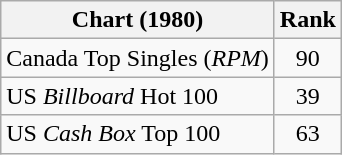<table class="wikitable sortable">
<tr>
<th>Chart (1980)</th>
<th>Rank</th>
</tr>
<tr>
<td>Canada Top Singles (<em>RPM</em>)</td>
<td style="text-align:center;">90</td>
</tr>
<tr>
<td>US <em>Billboard</em> Hot 100</td>
<td style="text-align:center;">39</td>
</tr>
<tr>
<td>US <em>Cash Box</em> Top 100</td>
<td style="text-align:center;">63</td>
</tr>
</table>
